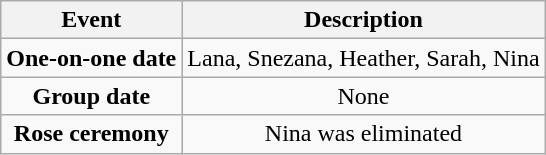<table class="wikitable sortable" style="text-align:center;">
<tr>
<th>Event</th>
<th>Description</th>
</tr>
<tr>
<td><strong>One-on-one date</strong></td>
<td>Lana, Snezana, Heather, Sarah, Nina</td>
</tr>
<tr>
<td><strong>Group date</strong></td>
<td>None</td>
</tr>
<tr>
<td><strong>Rose ceremony</strong></td>
<td>Nina was eliminated</td>
</tr>
</table>
